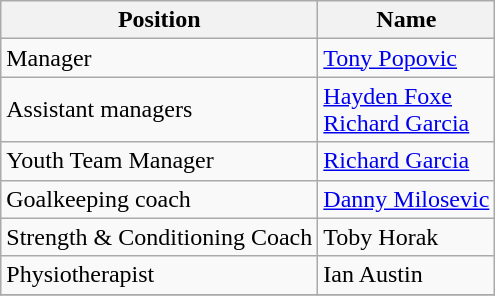<table class="wikitable">
<tr>
<th>Position</th>
<th>Name</th>
</tr>
<tr>
<td>Manager</td>
<td> <a href='#'>Tony Popovic</a></td>
</tr>
<tr>
<td>Assistant managers</td>
<td> <a href='#'>Hayden Foxe</a><br> <a href='#'>Richard Garcia</a></td>
</tr>
<tr>
<td>Youth Team Manager</td>
<td> <a href='#'>Richard Garcia</a></td>
</tr>
<tr>
<td>Goalkeeping coach</td>
<td> <a href='#'>Danny Milosevic</a></td>
</tr>
<tr>
<td>Strength & Conditioning Coach</td>
<td> Toby Horak</td>
</tr>
<tr>
<td>Physiotherapist</td>
<td> Ian Austin</td>
</tr>
<tr>
</tr>
</table>
